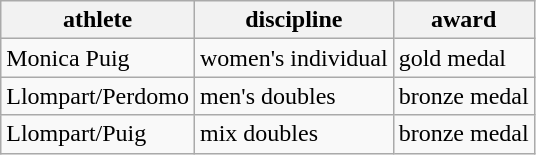<table class="wikitable">
<tr>
<th>athlete</th>
<th>discipline</th>
<th>award</th>
</tr>
<tr>
<td>Monica Puig</td>
<td>women's individual</td>
<td>gold medal</td>
</tr>
<tr>
<td>Llompart/Perdomo</td>
<td>men's doubles</td>
<td>bronze medal</td>
</tr>
<tr>
<td>Llompart/Puig</td>
<td>mix doubles</td>
<td>bronze medal</td>
</tr>
</table>
